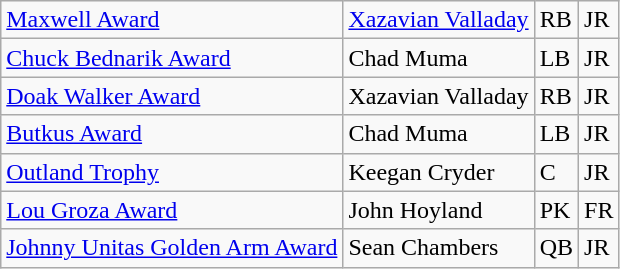<table class="wikitable">
<tr>
<td><a href='#'>Maxwell Award</a></td>
<td><a href='#'>Xazavian Valladay</a></td>
<td>RB</td>
<td>JR</td>
</tr>
<tr>
<td><a href='#'>Chuck Bednarik Award</a></td>
<td>Chad Muma</td>
<td>LB</td>
<td>JR</td>
</tr>
<tr>
<td><a href='#'>Doak Walker Award</a></td>
<td>Xazavian Valladay</td>
<td>RB</td>
<td>JR</td>
</tr>
<tr>
<td><a href='#'>Butkus Award</a></td>
<td>Chad Muma</td>
<td>LB</td>
<td>JR</td>
</tr>
<tr>
<td><a href='#'>Outland Trophy</a></td>
<td>Keegan Cryder</td>
<td>C</td>
<td>JR</td>
</tr>
<tr>
<td><a href='#'>Lou Groza Award</a></td>
<td>John Hoyland</td>
<td>PK</td>
<td>FR</td>
</tr>
<tr>
<td><a href='#'>Johnny Unitas Golden Arm Award</a></td>
<td>Sean Chambers</td>
<td>QB</td>
<td>JR</td>
</tr>
</table>
